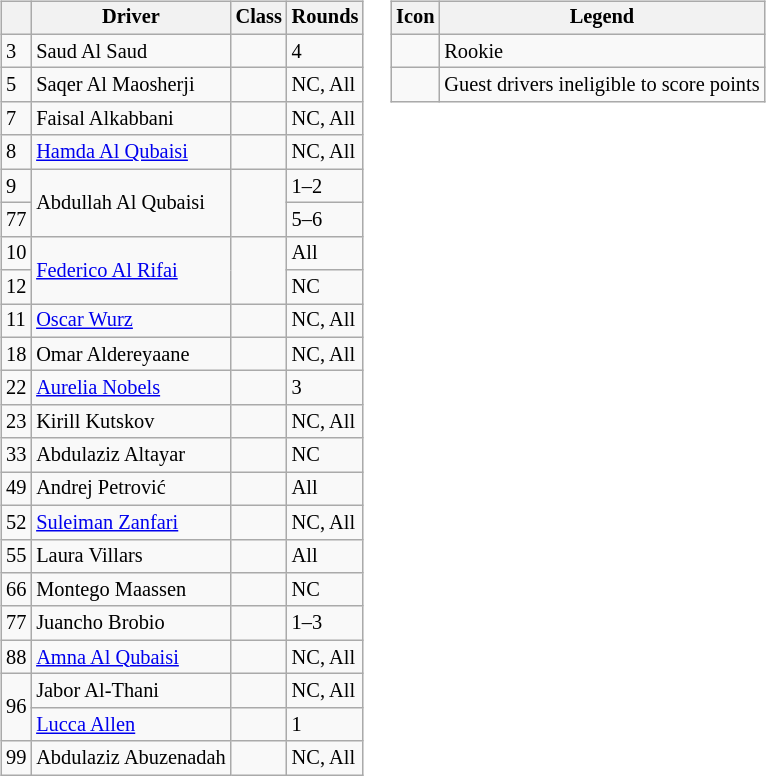<table>
<tr>
<td><br><table class="wikitable" style="font-size: 85%">
<tr>
<th></th>
<th>Driver</th>
<th>Class</th>
<th>Rounds</th>
</tr>
<tr>
<td>3</td>
<td> Saud Al Saud</td>
<td></td>
<td>4</td>
</tr>
<tr>
<td>5</td>
<td> Saqer Al Maosherji</td>
<td style="text-align:center"></td>
<td>NC, All</td>
</tr>
<tr>
<td>7</td>
<td> Faisal Alkabbani</td>
<td></td>
<td>NC, All</td>
</tr>
<tr>
<td>8</td>
<td> <a href='#'>Hamda Al Qubaisi</a></td>
<td></td>
<td>NC, All</td>
</tr>
<tr>
<td>9</td>
<td rowspan=2> Abdullah Al Qubaisi</td>
<td rowspan=2></td>
<td>1–2</td>
</tr>
<tr>
<td>77</td>
<td>5–6</td>
</tr>
<tr>
<td>10</td>
<td rowspan=2> <a href='#'>Federico Al Rifai</a></td>
<td rowspan=2></td>
<td>All</td>
</tr>
<tr>
<td>12</td>
<td>NC</td>
</tr>
<tr>
<td>11</td>
<td> <a href='#'>Oscar Wurz</a></td>
<td></td>
<td nowrap>NC, All</td>
</tr>
<tr>
<td>18</td>
<td> Omar Aldereyaane</td>
<td style="text-align:center"></td>
<td>NC, All</td>
</tr>
<tr>
<td>22</td>
<td> <a href='#'>Aurelia Nobels</a></td>
<td></td>
<td>3</td>
</tr>
<tr>
<td>23</td>
<td> Kirill Kutskov</td>
<td style="text-align:center"></td>
<td>NC, All</td>
</tr>
<tr>
<td>33</td>
<td> Abdulaziz Altayar</td>
<td style="text-align:center"></td>
<td>NC</td>
</tr>
<tr>
<td>49</td>
<td> Andrej Petrović</td>
<td style="text-align:center"></td>
<td>All</td>
</tr>
<tr>
<td>52</td>
<td> <a href='#'>Suleiman Zanfari</a></td>
<td></td>
<td>NC, All</td>
</tr>
<tr>
<td>55</td>
<td> Laura Villars</td>
<td></td>
<td>All</td>
</tr>
<tr>
<td>66</td>
<td> Montego Maassen</td>
<td style="text-align:center"></td>
<td>NC</td>
</tr>
<tr>
<td>77</td>
<td> Juancho Brobio</td>
<td style="text-align:center"></td>
<td>1–3</td>
</tr>
<tr>
<td>88</td>
<td> <a href='#'>Amna Al Qubaisi</a></td>
<td></td>
<td>NC, All</td>
</tr>
<tr>
<td rowspan=2>96</td>
<td> Jabor Al-Thani</td>
<td style="text-align:center"></td>
<td>NC, All</td>
</tr>
<tr>
<td> <a href='#'>Lucca Allen</a></td>
<td style="text-align:center"></td>
<td>1</td>
</tr>
<tr>
<td>99</td>
<td nowrap> Abdulaziz Abuzenadah</td>
<td></td>
<td>NC, All</td>
</tr>
</table>
</td>
<td style="vertical-align:top"><br><table class="wikitable" style="font-size: 85%;">
<tr>
<th>Icon</th>
<th>Legend</th>
</tr>
<tr>
<td style="text-align:center"></td>
<td>Rookie</td>
</tr>
<tr>
<td style="text-align:center"></td>
<td>Guest drivers ineligible to score points</td>
</tr>
</table>
</td>
</tr>
</table>
